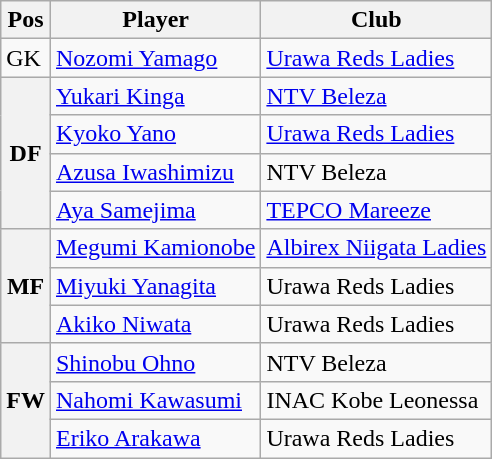<table class="wikitable">
<tr>
<th>Pos</th>
<th>Player</th>
<th>Club</th>
</tr>
<tr>
<td>GK</td>
<td> <a href='#'>Nozomi Yamago</a></td>
<td><a href='#'>Urawa Reds Ladies</a></td>
</tr>
<tr>
<th rowspan=4>DF</th>
<td> <a href='#'>Yukari Kinga</a></td>
<td><a href='#'>NTV Beleza</a></td>
</tr>
<tr>
<td> <a href='#'>Kyoko Yano</a></td>
<td><a href='#'>Urawa Reds Ladies</a></td>
</tr>
<tr>
<td> <a href='#'>Azusa Iwashimizu</a></td>
<td>NTV Beleza</td>
</tr>
<tr>
<td> <a href='#'>Aya Samejima</a></td>
<td><a href='#'>TEPCO Mareeze</a></td>
</tr>
<tr>
<th rowspan=3>MF</th>
<td> <a href='#'>Megumi Kamionobe</a></td>
<td><a href='#'>Albirex Niigata Ladies</a></td>
</tr>
<tr>
<td> <a href='#'>Miyuki Yanagita</a></td>
<td Urawa Red Diamonds Ladies>Urawa Reds Ladies</td>
</tr>
<tr>
<td> <a href='#'>Akiko Niwata</a></td>
<td Urawa Red Diamonds Ladies>Urawa Reds Ladies</td>
</tr>
<tr>
<th rowspan=3>FW</th>
<td> <a href='#'>Shinobu Ohno</a></td>
<td>NTV Beleza</td>
</tr>
<tr>
<td> <a href='#'>Nahomi Kawasumi</a></td>
<td>INAC Kobe Leonessa</td>
</tr>
<tr>
<td> <a href='#'>Eriko Arakawa</a></td>
<td Urawa Red Diamonds Ladies>Urawa Reds Ladies</td>
</tr>
</table>
